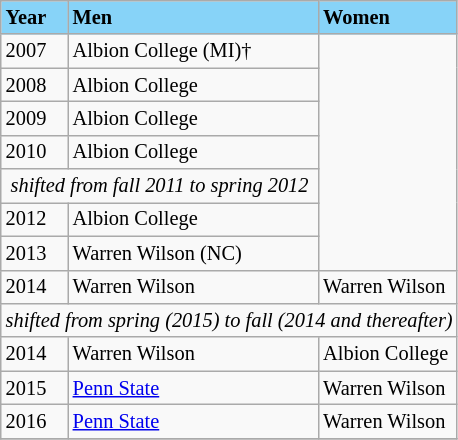<table class="wikitable" style="font-size:85%;">
<tr ! style="background-color: #87D3F8;">
<td><strong>Year</strong></td>
<td><strong>Men</strong></td>
<td><strong>Women</strong></td>
</tr>
<tr --->
<td>2007</td>
<td>Albion College (MI)†</td>
<td rowspan=7></td>
</tr>
<tr --->
<td>2008</td>
<td>Albion College</td>
</tr>
<tr --->
<td>2009</td>
<td>Albion College</td>
</tr>
<tr --->
<td>2010</td>
<td>Albion College</td>
</tr>
<tr --->
<td colspan=2 align=center><em>shifted from fall 2011 to spring 2012</em></td>
</tr>
<tr --->
<td>2012</td>
<td>Albion College</td>
</tr>
<tr --->
<td>2013</td>
<td>Warren Wilson (NC)</td>
</tr>
<tr --->
<td>2014</td>
<td>Warren Wilson</td>
<td>Warren Wilson</td>
</tr>
<tr --->
<td colspan=3 align=center><em>shifted from spring (2015) to fall (2014 and thereafter)</em></td>
</tr>
<tr --->
<td>2014</td>
<td>Warren Wilson</td>
<td>Albion College</td>
</tr>
<tr --->
<td>2015</td>
<td><a href='#'>Penn State</a></td>
<td>Warren Wilson</td>
</tr>
<tr --->
<td>2016</td>
<td><a href='#'>Penn State</a></td>
<td>Warren Wilson</td>
</tr>
<tr --->
</tr>
</table>
